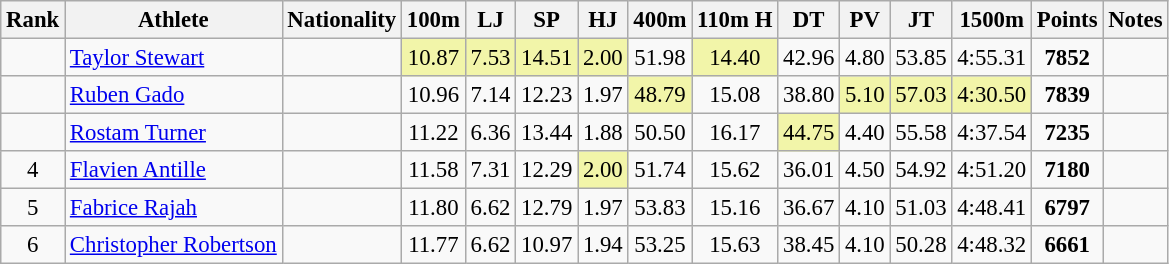<table class="wikitable sortable" style=" text-align:center;font-size:95%">
<tr>
<th>Rank</th>
<th>Athlete</th>
<th>Nationality</th>
<th>100m</th>
<th>LJ</th>
<th>SP</th>
<th>HJ</th>
<th>400m</th>
<th>110m H</th>
<th>DT</th>
<th>PV</th>
<th>JT</th>
<th>1500m</th>
<th>Points</th>
<th>Notes</th>
</tr>
<tr>
<td></td>
<td align=left><a href='#'>Taylor Stewart</a></td>
<td align=left></td>
<td bgcolor=#F2F5A9>10.87</td>
<td bgcolor=#F2F5A9>7.53</td>
<td bgcolor=#F2F5A9>14.51</td>
<td bgcolor=#F2F5A9>2.00</td>
<td>51.98</td>
<td bgcolor=#F2F5A9>14.40</td>
<td>42.96</td>
<td>4.80</td>
<td>53.85</td>
<td>4:55.31</td>
<td><strong>7852</strong></td>
<td></td>
</tr>
<tr>
<td></td>
<td align=left><a href='#'>Ruben Gado</a></td>
<td align=left></td>
<td>10.96</td>
<td>7.14</td>
<td>12.23</td>
<td>1.97</td>
<td bgcolor=#F2F5A9>48.79</td>
<td>15.08</td>
<td>38.80</td>
<td bgcolor=#F2F5A9>5.10</td>
<td bgcolor=#F2F5A9>57.03</td>
<td bgcolor=#F2F5A9>4:30.50</td>
<td><strong>7839</strong></td>
<td></td>
</tr>
<tr>
<td></td>
<td align=left><a href='#'>Rostam Turner</a></td>
<td align=left></td>
<td>11.22</td>
<td>6.36</td>
<td>13.44</td>
<td>1.88</td>
<td>50.50</td>
<td>16.17</td>
<td bgcolor=#F2F5A9>44.75</td>
<td>4.40</td>
<td>55.58</td>
<td>4:37.54</td>
<td><strong>7235</strong></td>
<td></td>
</tr>
<tr>
<td>4</td>
<td align=left><a href='#'>Flavien Antille</a></td>
<td align=left></td>
<td>11.58</td>
<td>7.31</td>
<td>12.29</td>
<td bgcolor=#F2F5A9>2.00</td>
<td>51.74</td>
<td>15.62</td>
<td>36.01</td>
<td>4.50</td>
<td>54.92</td>
<td>4:51.20</td>
<td><strong>7180</strong></td>
<td></td>
</tr>
<tr>
<td>5</td>
<td align=left><a href='#'>Fabrice Rajah</a></td>
<td align=left></td>
<td>11.80</td>
<td>6.62</td>
<td>12.79</td>
<td>1.97</td>
<td>53.83</td>
<td>15.16</td>
<td>36.67</td>
<td>4.10</td>
<td>51.03</td>
<td>4:48.41</td>
<td><strong>6797</strong></td>
<td></td>
</tr>
<tr>
<td>6</td>
<td align=left><a href='#'>Christopher Robertson</a></td>
<td align=left></td>
<td>11.77</td>
<td>6.62</td>
<td>10.97</td>
<td>1.94</td>
<td>53.25</td>
<td>15.63</td>
<td>38.45</td>
<td>4.10</td>
<td>50.28</td>
<td>4:48.32</td>
<td><strong>6661</strong></td>
<td></td>
</tr>
</table>
